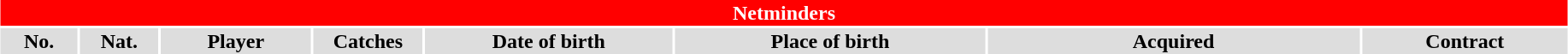<table class="toccolours"  style="width:97%; clear:both; margin:1.5em auto; text-align:center;">
<tr>
<th colspan="11" style="background:red; color:white;">Netminders</th>
</tr>
<tr style="background:#ddd;">
<th width=5%>No.</th>
<th width=5%>Nat.</th>
<th !width=22%>Player</th>
<th width=7%>Catches</th>
<th width=16%>Date of birth</th>
<th width=20%>Place of birth</th>
<th width=24%>Acquired</th>
<td><strong>Contract</strong></td>
</tr>
</table>
